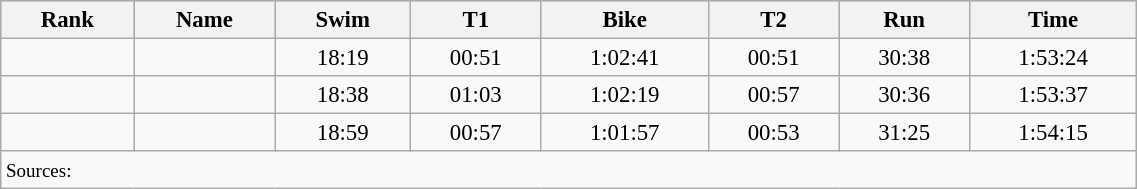<table class="wikitable sortable" style="font-size:95%" width="60%">
<tr bgcolor="lightsteelblue">
<th>Rank</th>
<th>Name</th>
<th>Swim</th>
<th>T1</th>
<th>Bike</th>
<th>T2</th>
<th>Run</th>
<th>Time</th>
</tr>
<tr align="center">
<td></td>
<td align="left"></td>
<td>18:19</td>
<td>00:51</td>
<td>1:02:41</td>
<td>00:51</td>
<td>30:38</td>
<td>1:53:24</td>
</tr>
<tr align="center">
<td></td>
<td align="left"></td>
<td>18:38</td>
<td>01:03</td>
<td>1:02:19</td>
<td>00:57</td>
<td>30:36</td>
<td>1:53:37</td>
</tr>
<tr align="center">
<td></td>
<td align="left"></td>
<td>18:59</td>
<td>00:57</td>
<td>1:01:57</td>
<td>00:53</td>
<td>31:25</td>
<td>1:54:15</td>
</tr>
<tr>
<td colspan="8"><small>Sources:</small></td>
</tr>
</table>
